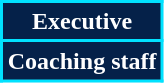<table class="wikitable">
<tr>
<th style="background:#052149; color:#fff; border:2px solid #00e2ff;" scope="col" colspan="2">Executive<br>

</th>
</tr>
<tr>
<th style="background:#052149; color:#fff; border:2px solid #00e2ff;" scope="col" colspan="2">Coaching staff<br>

</th>
</tr>
</table>
